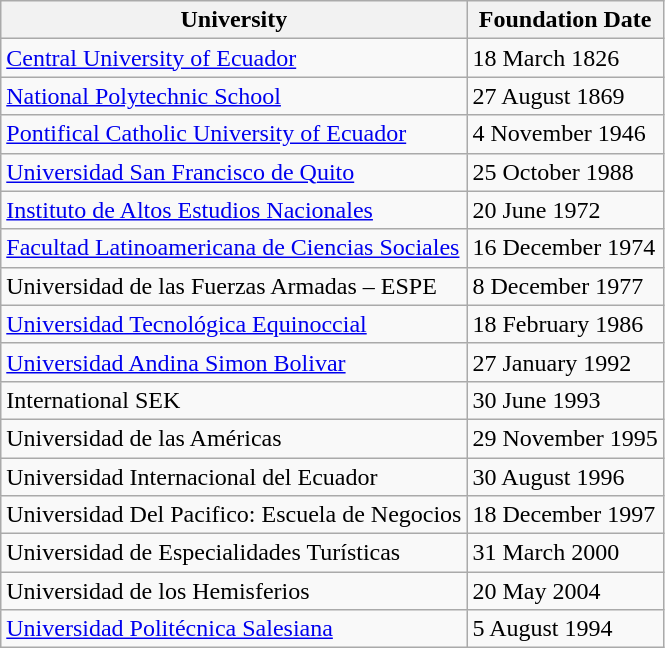<table class="wikitable sortable">
<tr>
<th>University</th>
<th>Foundation Date</th>
</tr>
<tr>
<td><a href='#'>Central University of Ecuador</a></td>
<td>18 March 1826</td>
</tr>
<tr>
<td><a href='#'>National Polytechnic School</a></td>
<td>27 August 1869</td>
</tr>
<tr>
<td><a href='#'>Pontifical Catholic University of Ecuador</a></td>
<td>4 November 1946</td>
</tr>
<tr>
<td><a href='#'>Universidad San Francisco de Quito</a></td>
<td>25 October 1988</td>
</tr>
<tr>
<td><a href='#'>Instituto de Altos Estudios Nacionales</a></td>
<td>20 June 1972</td>
</tr>
<tr>
<td><a href='#'>Facultad Latinoamericana de Ciencias Sociales</a></td>
<td>16 December 1974</td>
</tr>
<tr>
<td>Universidad de las Fuerzas Armadas – ESPE</td>
<td>8 December 1977</td>
</tr>
<tr>
<td><a href='#'>Universidad Tecnológica Equinoccial</a></td>
<td>18 February 1986</td>
</tr>
<tr>
<td><a href='#'>Universidad Andina Simon Bolivar</a></td>
<td>27 January 1992</td>
</tr>
<tr>
<td>International SEK</td>
<td>30 June 1993</td>
</tr>
<tr>
<td>Universidad de las Américas</td>
<td>29 November 1995</td>
</tr>
<tr>
<td>Universidad Internacional del Ecuador</td>
<td>30 August 1996</td>
</tr>
<tr>
<td>Universidad Del Pacifico: Escuela de Negocios</td>
<td>18 December 1997</td>
</tr>
<tr>
<td>Universidad de Especialidades Turísticas</td>
<td>31 March 2000</td>
</tr>
<tr>
<td>Universidad de los Hemisferios</td>
<td>20 May 2004</td>
</tr>
<tr>
<td><a href='#'>Universidad Politécnica Salesiana</a></td>
<td>5 August 1994</td>
</tr>
</table>
